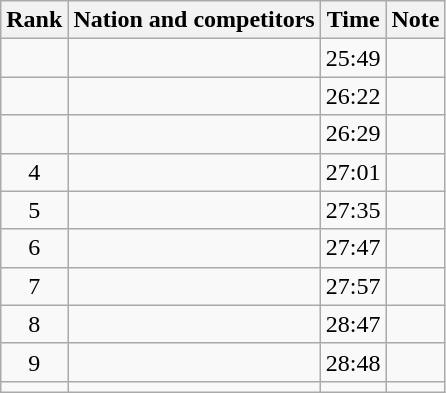<table class="wikitable sortable" style="text-align:center;">
<tr>
<th>Rank</th>
<th>Nation and competitors</th>
<th>Time</th>
<th>Note</th>
</tr>
<tr>
<td></td>
<td style="text-align:left;"><small></small></td>
<td>25:49</td>
<td></td>
</tr>
<tr>
<td></td>
<td style="text-align:left;"><small></small></td>
<td>26:22</td>
<td></td>
</tr>
<tr>
<td></td>
<td style="text-align:left;"><small></small></td>
<td>26:29</td>
<td></td>
</tr>
<tr>
<td data-sort-value="04">4</td>
<td style="text-align:left;"><small></small></td>
<td>27:01</td>
<td></td>
</tr>
<tr>
<td data-sort-value="05">5</td>
<td style="text-align:left;"><small></small></td>
<td>27:35</td>
<td></td>
</tr>
<tr>
<td data-sort-value="06">6</td>
<td style="text-align:left;"><small></small></td>
<td>27:47</td>
<td></td>
</tr>
<tr>
<td data-sort-value="07">7</td>
<td style="text-align:left;"><small></small></td>
<td>27:57</td>
<td></td>
</tr>
<tr>
<td data-sort-value="08">8</td>
<td style="text-align:left;"><small></small></td>
<td>28:47</td>
<td></td>
</tr>
<tr>
<td data-sort-value="09">9</td>
<td style="text-align:left;"><small></small></td>
<td>28:48</td>
<td></td>
</tr>
<tr>
<td data-sort-value="10"></td>
<td style="text-align:left;"><small></small></td>
<td data-sort-value="59:59"></td>
<td></td>
</tr>
</table>
